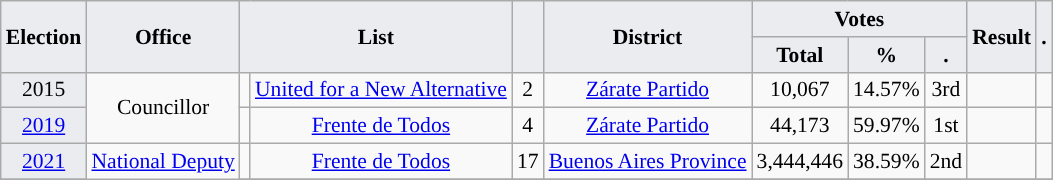<table class="wikitable" style="font-size:90%; text-align:center;">
<tr>
<th style="background-color:#EAECF0;" rowspan=2>Election</th>
<th style="background-color:#EAECF0;" rowspan=2>Office</th>
<th style="background-color:#EAECF0;" colspan=2 rowspan=2>List</th>
<th style="background-color:#EAECF0;" rowspan=2></th>
<th style="background-color:#EAECF0;" rowspan=2>District</th>
<th style="background-color:#EAECF0;" colspan=3>Votes</th>
<th style="background-color:#EAECF0;" rowspan=2>Result</th>
<th style="background-color:#EAECF0;" rowspan=2>.</th>
</tr>
<tr>
<th style="background-color:#EAECF0;">Total</th>
<th style="background-color:#EAECF0;">%</th>
<th style="background-color:#EAECF0;">.</th>
</tr>
<tr>
<td style="background-color:#EAECF0;">2015</td>
<td rowspan="2">Councillor</td>
<td style="background-color:"></td>
<td><a href='#'>United for a New Alternative</a></td>
<td>2</td>
<td><a href='#'>Zárate Partido</a></td>
<td>10,067</td>
<td>14.57%</td>
<td>3rd</td>
<td></td>
<td></td>
</tr>
<tr>
<td style="background-color:#EAECF0;"><a href='#'>2019</a></td>
<td style="background-color:"></td>
<td><a href='#'>Frente de Todos</a></td>
<td>4</td>
<td><a href='#'>Zárate Partido</a></td>
<td>44,173</td>
<td>59.97%</td>
<td>1st</td>
<td></td>
<td></td>
</tr>
<tr>
<td style="background-color:#EAECF0;"><a href='#'>2021</a></td>
<td rowspan="2"><a href='#'>National Deputy</a></td>
<td style="background-color:"></td>
<td><a href='#'>Frente de Todos</a></td>
<td>17</td>
<td><a href='#'>Buenos Aires Province</a></td>
<td>3,444,446</td>
<td>38.59%</td>
<td>2nd</td>
<td></td>
<td></td>
</tr>
<tr>
</tr>
</table>
